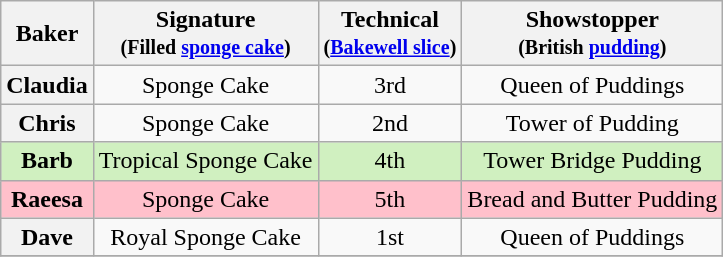<table class="wikitable sortable" style="text-align:center">
<tr>
<th>Baker</th>
<th class="unsortable">Signature<br><small>(Filled <a href='#'>sponge cake</a>)</small></th>
<th>Technical<br><small>(<a href='#'>Bakewell slice</a>)</small></th>
<th class="unsortable">Showstopper<br><small>(British <a href='#'>pudding</a>)</small></th>
</tr>
<tr>
<th>Claudia</th>
<td>Sponge Cake</td>
<td>3rd</td>
<td>Queen of Puddings</td>
</tr>
<tr>
<th>Chris</th>
<td>Sponge Cake</td>
<td>2nd</td>
<td>Tower of Pudding</td>
</tr>
<tr style="background:#d0f0c0;">
<th style="background:#d0f0c0;">Barb</th>
<td>Tropical Sponge Cake</td>
<td>4th</td>
<td>Tower Bridge Pudding</td>
</tr>
<tr style="background:Pink;">
<th style="background:Pink;">Raeesa</th>
<td>Sponge Cake</td>
<td>5th</td>
<td>Bread and Butter Pudding</td>
</tr>
<tr>
<th>Dave</th>
<td>Royal Sponge Cake</td>
<td>1st</td>
<td>Queen of Puddings</td>
</tr>
<tr>
</tr>
</table>
